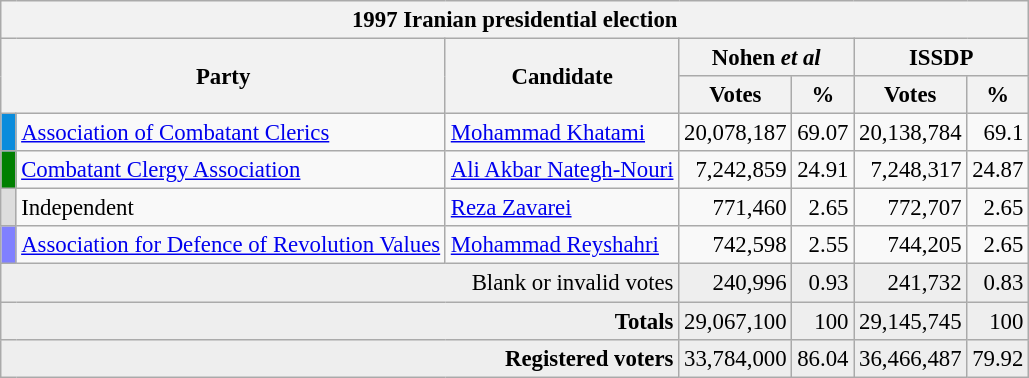<table class="wikitable" style="font-size:95%;">
<tr>
<th colspan="8">1997 Iranian presidential election</th>
</tr>
<tr>
<th rowspan="2" colspan="2">Party</th>
<th rowspan="2">Candidate</th>
<th colspan="2">Nohen <em>et al</em></th>
<th colspan="2"><abbr>ISSDP</abbr></th>
</tr>
<tr>
<th>Votes</th>
<th>%</th>
<th>Votes</th>
<th>%</th>
</tr>
<tr>
<th style="background:#098CDC; width:3px;"></th>
<td><a href='#'>Association of Combatant Clerics</a></td>
<td><a href='#'>Mohammad Khatami</a></td>
<td style="text-align:right;">20,078,187</td>
<td style="text-align:right;">69.07</td>
<td style="text-align:right;">20,138,784</td>
<td style="text-align:right;">69.1</td>
</tr>
<tr>
<th style="background:Green; width:3px;"></th>
<td><a href='#'>Combatant Clergy Association</a></td>
<td><a href='#'>Ali Akbar Nategh-Nouri</a></td>
<td style="text-align:right;">7,242,859</td>
<td style="text-align:right;">24.91</td>
<td style="text-align:right;">7,248,317</td>
<td style="text-align:right;">24.87</td>
</tr>
<tr>
<th style="background:#DDDDDD; width:3px;"></th>
<td>Independent</td>
<td><a href='#'>Reza Zavarei</a></td>
<td style="text-align:right;">771,460</td>
<td style="text-align:right;">2.65</td>
<td style="text-align:right;">772,707</td>
<td style="text-align:right;">2.65</td>
</tr>
<tr>
<th style="background:#8080ff; width:3px;"></th>
<td><a href='#'>Association for Defence of Revolution Values</a></td>
<td><a href='#'>Mohammad Reyshahri</a></td>
<td style="text-align:right;">742,598</td>
<td style="text-align:right;">2.55</td>
<td style="text-align:right;">744,205</td>
<td style="text-align:right;">2.65</td>
</tr>
<tr style="background:#eee">
<td colspan="3" style="text-align:right;">Blank or invalid votes</td>
<td style="text-align:right;">240,996</td>
<td style="text-align:right;">0.93</td>
<td style="text-align:right;">241,732</td>
<td style="text-align:right;">0.83</td>
</tr>
<tr style="background:#eee">
<td colspan="3" style="text-align:right;"><strong>Totals</strong></td>
<td style="text-align:right;">29,067,100</td>
<td style="text-align:right;">100</td>
<td style="text-align:right;">29,145,745</td>
<td style="text-align:right;">100</td>
</tr>
<tr style="background:#eee">
<td colspan="3" style="text-align:right;"><strong>Registered voters</strong></td>
<td style="text-align:right;">33,784,000</td>
<td style="text-align:right;">86.04</td>
<td style="text-align:right;">36,466,487</td>
<td style="text-align:right;">79.92</td>
</tr>
</table>
